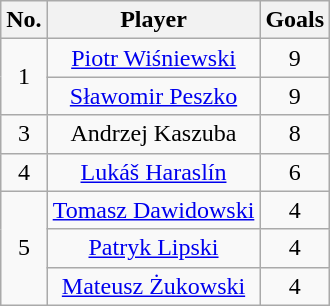<table class="wikitable" style="text-align: center">
<tr>
<th>No.</th>
<th>Player</th>
<th>Goals</th>
</tr>
<tr>
<td rowspan=2>1</td>
<td><a href='#'>Piotr Wiśniewski</a></td>
<td>9</td>
</tr>
<tr>
<td><a href='#'>Sławomir Peszko</a></td>
<td>9</td>
</tr>
<tr>
<td>3</td>
<td>Andrzej Kaszuba</td>
<td>8</td>
</tr>
<tr>
<td>4</td>
<td><a href='#'>Lukáš Haraslín</a></td>
<td>6</td>
</tr>
<tr>
<td rowspan=3>5</td>
<td><a href='#'>Tomasz Dawidowski</a></td>
<td>4</td>
</tr>
<tr>
<td><a href='#'>Patryk Lipski</a></td>
<td>4</td>
</tr>
<tr>
<td><a href='#'>Mateusz Żukowski</a></td>
<td>4</td>
</tr>
</table>
